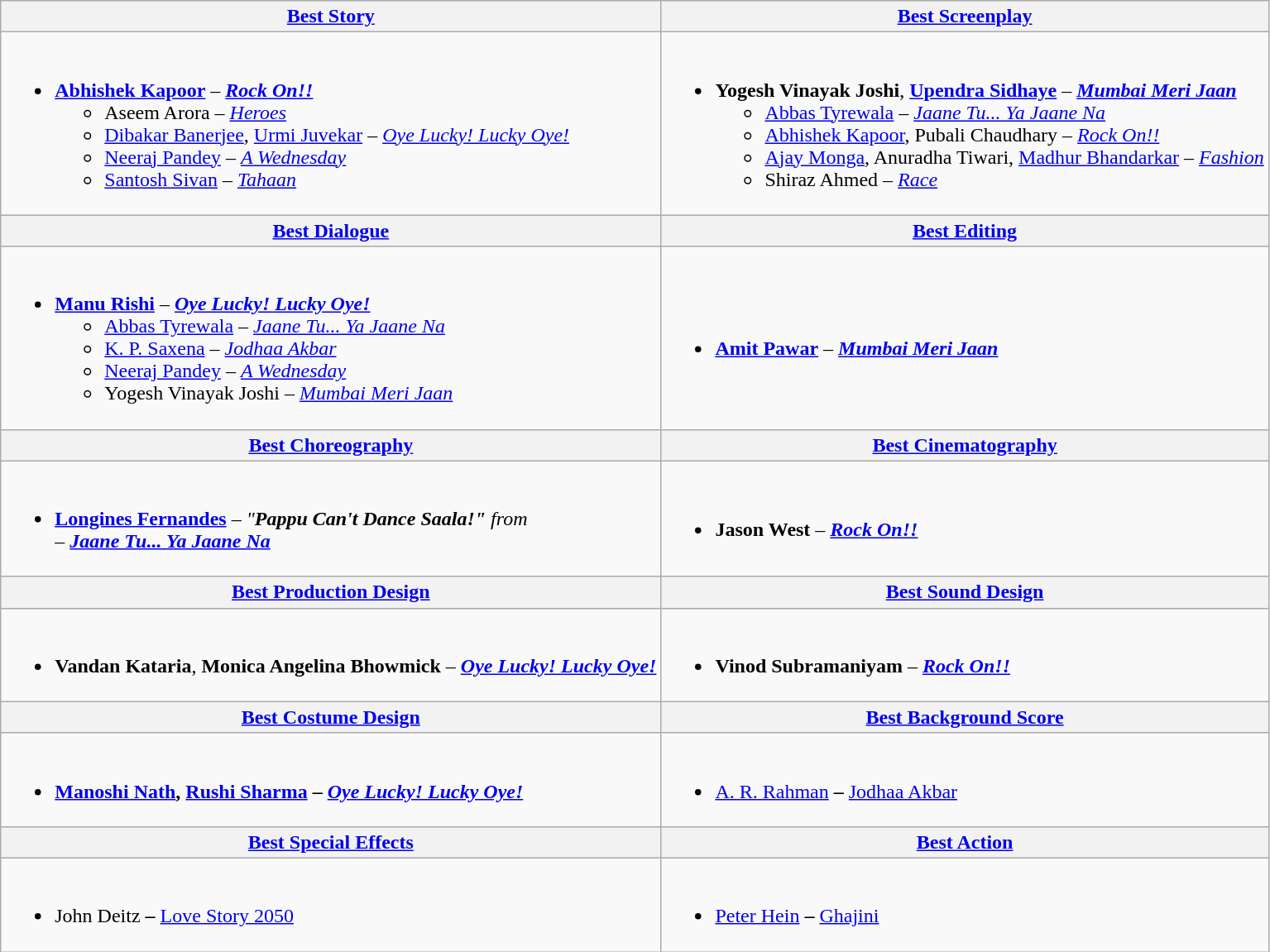<table class="wikitable">
<tr>
<th><a href='#'>Best Story</a></th>
<th><a href='#'>Best Screenplay</a></th>
</tr>
<tr>
<td><br><ul><li><strong><a href='#'>Abhishek Kapoor</a></strong> – <strong><em><a href='#'>Rock On!!</a></em></strong><ul><li>Aseem Arora – <em><a href='#'>Heroes</a></em></li><li><a href='#'>Dibakar Banerjee</a>, <a href='#'>Urmi Juvekar</a> – <em><a href='#'>Oye Lucky! Lucky Oye!</a></em></li><li><a href='#'>Neeraj Pandey</a> – <em><a href='#'>A Wednesday</a></em></li><li><a href='#'>Santosh Sivan</a> – <em><a href='#'>Tahaan</a></em></li></ul></li></ul></td>
<td><br><ul><li><strong>Yogesh Vinayak Joshi</strong>, <strong><a href='#'>Upendra Sidhaye</a></strong> – <strong><em><a href='#'>Mumbai Meri Jaan</a></em></strong><ul><li><a href='#'>Abbas Tyrewala</a> – <em><a href='#'>Jaane Tu... Ya Jaane Na</a></em></li><li><a href='#'>Abhishek Kapoor</a>, Pubali Chaudhary – <em><a href='#'>Rock On!!</a></em></li><li><a href='#'>Ajay Monga</a>, Anuradha Tiwari, <a href='#'>Madhur Bhandarkar</a> – <em><a href='#'>Fashion</a></em></li><li>Shiraz Ahmed – <em><a href='#'>Race</a></em></li></ul></li></ul></td>
</tr>
<tr>
<th><a href='#'>Best Dialogue</a></th>
<th><a href='#'>Best Editing</a></th>
</tr>
<tr>
<td><br><ul><li><strong><a href='#'>Manu Rishi</a></strong> – <strong><em><a href='#'>Oye Lucky! Lucky Oye!</a></em></strong><ul><li><a href='#'>Abbas Tyrewala</a> – <em><a href='#'>Jaane Tu... Ya Jaane Na</a></em></li><li><a href='#'>K. P. Saxena</a> – <em><a href='#'>Jodhaa Akbar</a></em></li><li><a href='#'>Neeraj Pandey</a> – <em><a href='#'>A Wednesday</a></em></li><li>Yogesh Vinayak Joshi – <em><a href='#'>Mumbai Meri Jaan</a></em></li></ul></li></ul></td>
<td><br><ul><li><strong><a href='#'>Amit Pawar</a></strong>  – <strong><em><a href='#'>Mumbai Meri Jaan</a></em></strong></li></ul></td>
</tr>
<tr>
<th><a href='#'>Best Choreography</a></th>
<th><a href='#'>Best Cinematography</a></th>
</tr>
<tr>
<td><br><ul><li><strong><a href='#'>Longines Fernandes</a></strong> – <em>"<strong>Pappu Can't Dance Saala!"</strong> from</em><br> – <strong><em><a href='#'>Jaane Tu... Ya Jaane Na</a></em></strong></li></ul></td>
<td><br><ul><li><strong>Jason West</strong> – <strong><em><a href='#'>Rock On!!</a></em></strong></li></ul></td>
</tr>
<tr>
<th><a href='#'>Best Production Design</a></th>
<th><a href='#'>Best Sound Design</a></th>
</tr>
<tr>
<td><br><ul><li><strong>Vandan Kataria</strong>, <strong>Monica Angelina Bhowmick</strong> – <strong><em><a href='#'>Oye Lucky! Lucky Oye!</a></em></strong></li></ul></td>
<td><br><ul><li><strong>Vinod Subramaniyam</strong> – <strong><em><a href='#'>Rock On!!</a></em></strong></li></ul></td>
</tr>
<tr>
<th><a href='#'>Best Costume Design</a></th>
<th><a href='#'>Best Background Score</a></th>
</tr>
<tr>
<td><br><ul><li><strong><a href='#'>Manoshi Nath</a>, <a href='#'>Rushi Sharma</a> – <em><a href='#'>Oye Lucky! Lucky Oye!</a><strong><em></li></ul></td>
<td><br><ul><li></strong><a href='#'>A. R. Rahman</a><strong> – </em></strong><a href='#'>Jodhaa Akbar</a><strong><em></li></ul></td>
</tr>
<tr>
<th><a href='#'>Best Special Effects</a></th>
<th><a href='#'>Best Action</a></th>
</tr>
<tr>
<td><br><ul><li></strong>John Deitz<strong> – </em></strong><a href='#'>Love Story 2050</a><strong><em></li></ul></td>
<td><br><ul><li></strong><a href='#'>Peter Hein</a><strong> – </em></strong><a href='#'>Ghajini</a><strong><em></li></ul></td>
</tr>
</table>
